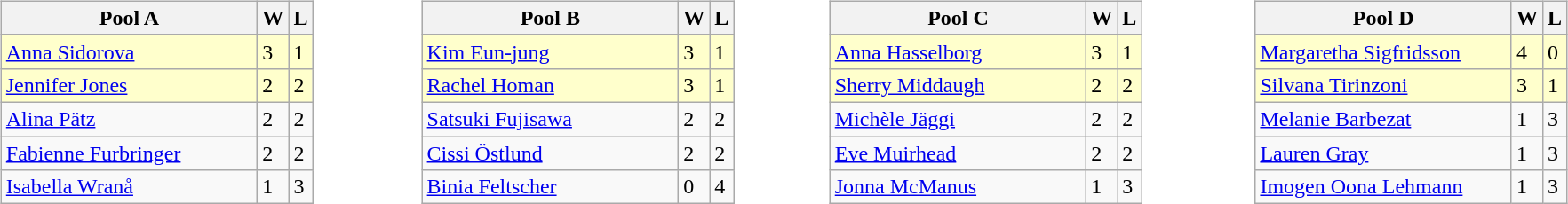<table table>
<tr>
<td valign=top width=10%><br><table class=wikitable>
<tr>
<th width=185>Pool A</th>
<th>W</th>
<th>L</th>
</tr>
<tr bgcolor=#ffffcc>
<td> <a href='#'>Anna Sidorova</a></td>
<td>3</td>
<td>1</td>
</tr>
<tr bgcolor=#ffffcc>
<td> <a href='#'>Jennifer Jones</a></td>
<td>2</td>
<td>2</td>
</tr>
<tr>
<td> <a href='#'>Alina Pätz</a></td>
<td>2</td>
<td>2</td>
</tr>
<tr>
<td> <a href='#'>Fabienne Furbringer</a></td>
<td>2</td>
<td>2</td>
</tr>
<tr>
<td> <a href='#'>Isabella Wranå</a></td>
<td>1</td>
<td>3</td>
</tr>
</table>
</td>
<td valign=top width=10%><br><table class=wikitable>
<tr>
<th width=185>Pool B</th>
<th>W</th>
<th>L</th>
</tr>
<tr bgcolor=#ffffcc>
<td> <a href='#'>Kim Eun-jung</a></td>
<td>3</td>
<td>1</td>
</tr>
<tr bgcolor=#ffffcc>
<td> <a href='#'>Rachel Homan</a></td>
<td>3</td>
<td>1</td>
</tr>
<tr>
<td> <a href='#'>Satsuki Fujisawa</a></td>
<td>2</td>
<td>2</td>
</tr>
<tr>
<td> <a href='#'>Cissi Östlund</a></td>
<td>2</td>
<td>2</td>
</tr>
<tr>
<td> <a href='#'>Binia Feltscher</a></td>
<td>0</td>
<td>4</td>
</tr>
</table>
</td>
<td valign=top width=10%><br><table class=wikitable>
<tr>
<th width=185>Pool C</th>
<th>W</th>
<th>L</th>
</tr>
<tr bgcolor=#ffffcc>
<td> <a href='#'>Anna Hasselborg</a></td>
<td>3</td>
<td>1</td>
</tr>
<tr bgcolor=#ffffcc>
<td> <a href='#'>Sherry Middaugh</a></td>
<td>2</td>
<td>2</td>
</tr>
<tr>
<td> <a href='#'>Michèle Jäggi</a></td>
<td>2</td>
<td>2</td>
</tr>
<tr>
<td> <a href='#'>Eve Muirhead</a></td>
<td>2</td>
<td>2</td>
</tr>
<tr>
<td> <a href='#'>Jonna McManus</a></td>
<td>1</td>
<td>3</td>
</tr>
</table>
</td>
<td valign=top width=10%><br><table class=wikitable>
<tr>
<th width=185>Pool D</th>
<th>W</th>
<th>L</th>
</tr>
<tr bgcolor=#ffffcc>
<td> <a href='#'>Margaretha Sigfridsson</a></td>
<td>4</td>
<td>0</td>
</tr>
<tr bgcolor=#ffffcc>
<td> <a href='#'>Silvana Tirinzoni</a></td>
<td>3</td>
<td>1</td>
</tr>
<tr>
<td> <a href='#'>Melanie Barbezat</a></td>
<td>1</td>
<td>3</td>
</tr>
<tr>
<td> <a href='#'>Lauren Gray</a></td>
<td>1</td>
<td>3</td>
</tr>
<tr>
<td> <a href='#'>Imogen Oona Lehmann</a></td>
<td>1</td>
<td>3</td>
</tr>
</table>
</td>
</tr>
</table>
